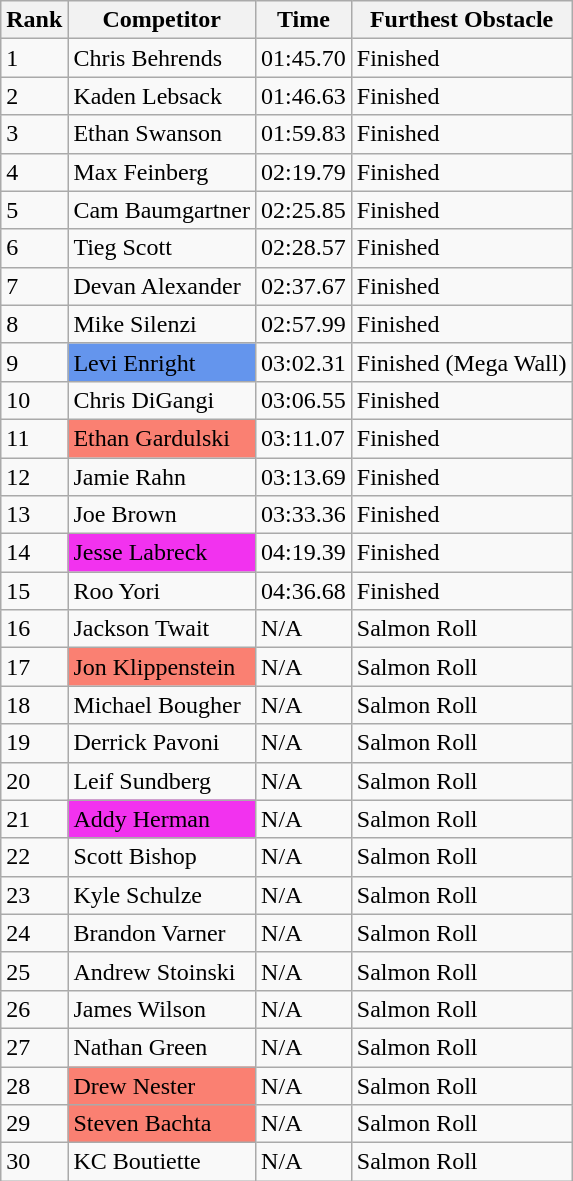<table class="wikitable sortable mw-collapsible">
<tr>
<th>Rank</th>
<th>Competitor</th>
<th>Time</th>
<th>Furthest Obstacle</th>
</tr>
<tr>
<td>1</td>
<td>Chris Behrends</td>
<td>01:45.70</td>
<td>Finished</td>
</tr>
<tr>
<td>2</td>
<td>Kaden Lebsack</td>
<td>01:46.63</td>
<td>Finished</td>
</tr>
<tr>
<td>3</td>
<td>Ethan Swanson</td>
<td>01:59.83</td>
<td>Finished</td>
</tr>
<tr>
<td>4</td>
<td>Max Feinberg</td>
<td>02:19.79</td>
<td>Finished</td>
</tr>
<tr>
<td>5</td>
<td>Cam Baumgartner</td>
<td>02:25.85</td>
<td>Finished</td>
</tr>
<tr>
<td>6</td>
<td>Tieg Scott</td>
<td>02:28.57</td>
<td>Finished</td>
</tr>
<tr>
<td>7</td>
<td>Devan Alexander</td>
<td>02:37.67</td>
<td>Finished</td>
</tr>
<tr>
<td>8</td>
<td>Mike Silenzi</td>
<td>02:57.99</td>
<td>Finished</td>
</tr>
<tr>
<td>9</td>
<td style="background-color:#6495ED">Levi Enright</td>
<td>03:02.31</td>
<td>Finished (Mega Wall)</td>
</tr>
<tr>
<td>10</td>
<td>Chris DiGangi</td>
<td>03:06.55</td>
<td>Finished</td>
</tr>
<tr>
<td>11</td>
<td style="background-color:#FA8072">Ethan Gardulski</td>
<td>03:11.07</td>
<td>Finished</td>
</tr>
<tr>
<td>12</td>
<td>Jamie Rahn</td>
<td>03:13.69</td>
<td>Finished</td>
</tr>
<tr>
<td>13</td>
<td>Joe Brown</td>
<td>03:33.36</td>
<td>Finished</td>
</tr>
<tr>
<td>14</td>
<td style="background-color:#F232EF">Jesse Labreck</td>
<td>04:19.39</td>
<td>Finished</td>
</tr>
<tr>
<td>15</td>
<td>Roo Yori</td>
<td>04:36.68</td>
<td>Finished</td>
</tr>
<tr>
<td>16</td>
<td>Jackson Twait</td>
<td>N/A</td>
<td>Salmon Roll</td>
</tr>
<tr>
<td>17</td>
<td style="background-color:#FA8072">Jon Klippenstein</td>
<td>N/A</td>
<td>Salmon Roll</td>
</tr>
<tr>
<td>18</td>
<td>Michael Bougher</td>
<td>N/A</td>
<td>Salmon Roll</td>
</tr>
<tr>
<td>19</td>
<td>Derrick Pavoni</td>
<td>N/A</td>
<td>Salmon Roll</td>
</tr>
<tr>
<td>20</td>
<td>Leif Sundberg</td>
<td>N/A</td>
<td>Salmon Roll</td>
</tr>
<tr>
<td>21</td>
<td style="background-color:#F232EF">Addy Herman</td>
<td>N/A</td>
<td>Salmon Roll</td>
</tr>
<tr>
<td>22</td>
<td>Scott Bishop</td>
<td>N/A</td>
<td>Salmon Roll</td>
</tr>
<tr>
<td>23</td>
<td>Kyle Schulze</td>
<td>N/A</td>
<td>Salmon Roll</td>
</tr>
<tr>
<td>24</td>
<td>Brandon Varner</td>
<td>N/A</td>
<td>Salmon Roll</td>
</tr>
<tr>
<td>25</td>
<td>Andrew Stoinski</td>
<td>N/A</td>
<td>Salmon Roll</td>
</tr>
<tr>
<td>26</td>
<td>James Wilson</td>
<td>N/A</td>
<td>Salmon Roll</td>
</tr>
<tr>
<td>27</td>
<td>Nathan Green</td>
<td>N/A</td>
<td>Salmon Roll</td>
</tr>
<tr>
<td>28</td>
<td style="background-color:#FA8072">Drew Nester</td>
<td>N/A</td>
<td>Salmon Roll</td>
</tr>
<tr>
<td>29</td>
<td style="background-color:#FA8072">Steven Bachta</td>
<td>N/A</td>
<td>Salmon Roll</td>
</tr>
<tr>
<td>30</td>
<td>KC Boutiette</td>
<td>N/A</td>
<td>Salmon Roll</td>
</tr>
</table>
